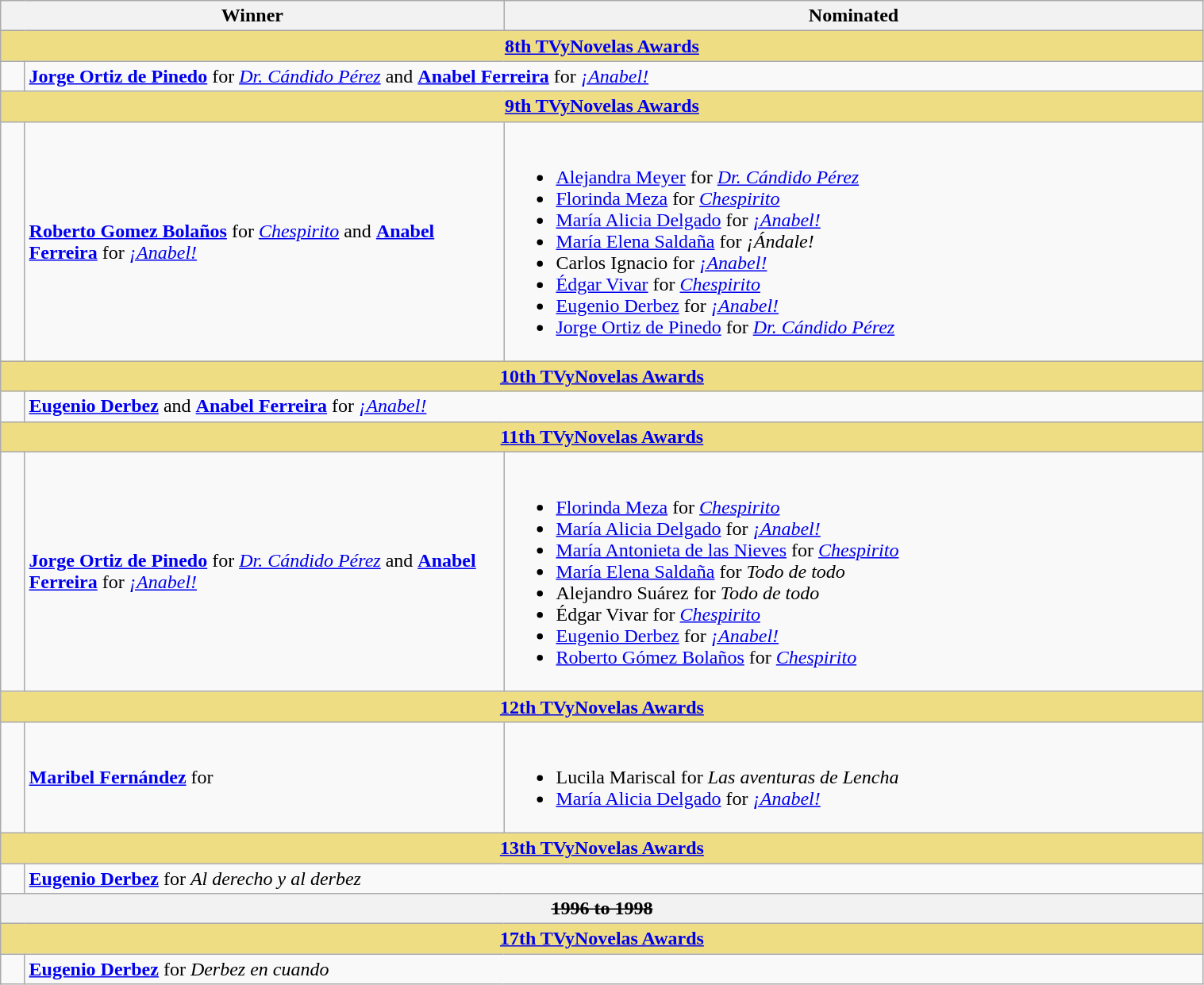<table class="wikitable" width=80%>
<tr align=center>
<th width="150px;" colspan=2; align="center">Winner</th>
<th width="580px;" align="center">Nominated</th>
</tr>
<tr>
<th colspan=9 style="background:#EEDD82;"  align="center"><strong><a href='#'>8th TVyNovelas Awards</a></strong></th>
</tr>
<tr>
<td width=2%></td>
<td colspan=2><strong><a href='#'>Jorge Ortiz de Pinedo</a></strong> for <em><a href='#'>Dr. Cándido Pérez</a></em> and <strong><a href='#'>Anabel Ferreira</a></strong> for <em><a href='#'>¡Anabel!</a></em></td>
</tr>
<tr>
<th colspan=9 style="background:#EEDD82;"  align="center"><strong><a href='#'>9th TVyNovelas Awards</a></strong></th>
</tr>
<tr>
<td width=2%></td>
<td><strong><a href='#'>Roberto Gomez Bolaños</a></strong> for <em><a href='#'>Chespirito</a></em> and <strong><a href='#'>Anabel Ferreira</a></strong> for <em><a href='#'>¡Anabel!</a></em></td>
<td><br><ul><li><a href='#'>Alejandra Meyer</a> for <em><a href='#'>Dr. Cándido Pérez</a></em></li><li><a href='#'>Florinda Meza</a> for <em><a href='#'>Chespirito</a></em></li><li><a href='#'>María Alicia Delgado</a> for <em><a href='#'>¡Anabel!</a></em></li><li><a href='#'>María Elena Saldaña</a> for <em>¡Ándale!</em></li><li>Carlos Ignacio for <em><a href='#'>¡Anabel!</a></em></li><li><a href='#'>Édgar Vivar</a> for <em><a href='#'>Chespirito</a></em></li><li><a href='#'>Eugenio Derbez</a> for <em><a href='#'>¡Anabel!</a></em></li><li><a href='#'>Jorge Ortiz de Pinedo</a> for <em><a href='#'>Dr. Cándido Pérez</a></em></li></ul></td>
</tr>
<tr>
<th colspan=9 style="background:#EEDD82;"  align="center"><strong><a href='#'>10th TVyNovelas Awards</a></strong></th>
</tr>
<tr>
<td width=2%></td>
<td colspan=2><strong><a href='#'>Eugenio Derbez</a></strong> and <strong><a href='#'>Anabel Ferreira</a></strong> for <em><a href='#'>¡Anabel!</a></em></td>
</tr>
<tr>
<th colspan=9 style="background:#EEDD82;"  align="center"><strong><a href='#'>11th TVyNovelas Awards</a></strong></th>
</tr>
<tr>
<td width=2%></td>
<td><strong><a href='#'>Jorge Ortiz de Pinedo</a></strong> for <em><a href='#'>Dr. Cándido Pérez</a></em> and <strong><a href='#'>Anabel Ferreira</a></strong> for <em><a href='#'>¡Anabel!</a></em></td>
<td><br><ul><li><a href='#'>Florinda Meza</a> for <em><a href='#'>Chespirito</a></em></li><li><a href='#'>María Alicia Delgado</a> for <em><a href='#'>¡Anabel!</a></em></li><li><a href='#'>María Antonieta de las Nieves</a> for <em><a href='#'>Chespirito</a></em></li><li><a href='#'>María Elena Saldaña</a> for <em>Todo de todo</em></li><li>Alejandro Suárez for <em>Todo de todo</em></li><li>Édgar Vivar for <em><a href='#'>Chespirito</a></em></li><li><a href='#'>Eugenio Derbez</a> for <em><a href='#'>¡Anabel!</a></em></li><li><a href='#'>Roberto Gómez Bolaños</a> for <em><a href='#'>Chespirito</a></em></li></ul></td>
</tr>
<tr>
<th colspan=9 style="background:#EEDD82;"  align="center"><strong><a href='#'>12th TVyNovelas Awards</a></strong></th>
</tr>
<tr>
<td width=2%></td>
<td><strong><a href='#'>Maribel Fernández</a></strong> for <em></em></td>
<td><br><ul><li>Lucila Mariscal for <em>Las aventuras de Lencha</em></li><li><a href='#'>María Alicia Delgado</a> for <em><a href='#'>¡Anabel!</a></em></li></ul></td>
</tr>
<tr>
<th colspan=9 style="background:#EEDD82;"  align="center"><strong><a href='#'>13th TVyNovelas Awards</a></strong></th>
</tr>
<tr>
<td width=2%></td>
<td colspan=2><strong><a href='#'>Eugenio Derbez</a></strong> for <em>Al derecho y al derbez</em></td>
</tr>
<tr>
<th colspan=9align="center"><s>1996 to 1998</s></th>
</tr>
<tr>
<th colspan=9 style="background:#EEDD82;"  align="center"><strong><a href='#'>17th TVyNovelas Awards</a></strong></th>
</tr>
<tr>
<td width=2%></td>
<td colspan=2><strong><a href='#'>Eugenio Derbez</a></strong> for <em>Derbez en cuando</em></td>
</tr>
</table>
